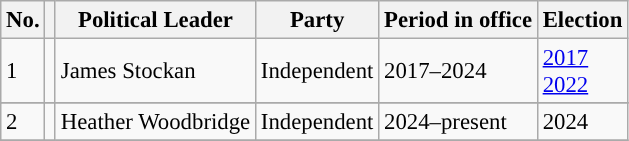<table class="wikitable" style="font-size:95%;">
<tr>
<th>No.</th>
<th></th>
<th>Political Leader</th>
<th>Party</th>
<th>Period in office</th>
<th>Election</th>
</tr>
<tr>
<td>1</td>
<td style="background-color:"></td>
<td>James Stockan</td>
<td>Independent</td>
<td>2017–2024</td>
<td><a href='#'>2017</a> <br> <a href='#'>2022</a></td>
</tr>
<tr>
</tr>
<tr>
<td>2</td>
<td style="background-color:"></td>
<td>Heather Woodbridge</td>
<td>Independent</td>
<td>2024–present</td>
<td>2024</td>
</tr>
<tr>
</tr>
</table>
